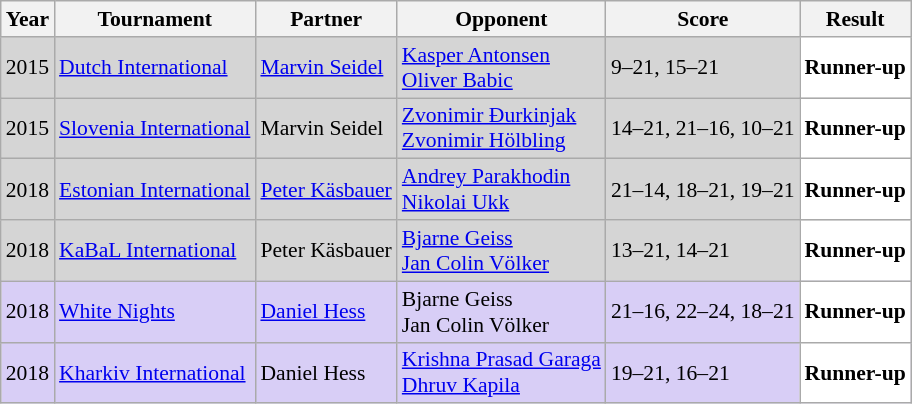<table class="sortable wikitable" style="font-size: 90%;">
<tr>
<th>Year</th>
<th>Tournament</th>
<th>Partner</th>
<th>Opponent</th>
<th>Score</th>
<th>Result</th>
</tr>
<tr style="background:#D5D5D5">
<td align="center">2015</td>
<td align="left"><a href='#'>Dutch International</a></td>
<td align="left"> <a href='#'>Marvin Seidel</a></td>
<td align="left"> <a href='#'>Kasper Antonsen</a><br> <a href='#'>Oliver Babic</a></td>
<td align="left">9–21, 15–21</td>
<td style="text-align:left; background:white"> <strong>Runner-up</strong></td>
</tr>
<tr style="background:#D5D5D5">
<td align="center">2015</td>
<td align="left"><a href='#'>Slovenia International</a></td>
<td align="left"> Marvin Seidel</td>
<td align="left"> <a href='#'>Zvonimir Đurkinjak</a><br> <a href='#'>Zvonimir Hölbling</a></td>
<td align="left">14–21, 21–16, 10–21</td>
<td style="text-align:left; background:white"> <strong>Runner-up</strong></td>
</tr>
<tr style="background:#D5D5D5">
<td align="center">2018</td>
<td align="left"><a href='#'>Estonian International</a></td>
<td align="left"> <a href='#'>Peter Käsbauer</a></td>
<td align="left"> <a href='#'>Andrey Parakhodin</a><br> <a href='#'>Nikolai Ukk</a></td>
<td align="left">21–14, 18–21, 19–21</td>
<td style="text-align:left; background:white"> <strong>Runner-up</strong></td>
</tr>
<tr style="background:#D5D5D5">
<td align="center">2018</td>
<td align="left"><a href='#'>KaBaL International</a></td>
<td align="left"> Peter Käsbauer</td>
<td align="left"> <a href='#'>Bjarne Geiss</a><br> <a href='#'>Jan Colin Völker</a></td>
<td align="left">13–21, 14–21</td>
<td style="text-align:left; background:white"> <strong>Runner-up</strong></td>
</tr>
<tr style="background:#D8CEF6">
<td align="center">2018</td>
<td align="left"><a href='#'>White Nights</a></td>
<td align="left"> <a href='#'>Daniel Hess</a></td>
<td align="left"> Bjarne Geiss<br> Jan Colin Völker</td>
<td align="left">21–16, 22–24, 18–21</td>
<td style="text-align:left; background:white"> <strong>Runner-up</strong></td>
</tr>
<tr style="background:#D8CEF6">
<td align="center">2018</td>
<td align="left"><a href='#'>Kharkiv International</a></td>
<td align="left"> Daniel Hess</td>
<td align="left"> <a href='#'>Krishna Prasad Garaga</a> <br>  <a href='#'>Dhruv Kapila</a></td>
<td align="left">19–21, 16–21</td>
<td style="text-align:left; background:white"> <strong>Runner-up</strong></td>
</tr>
</table>
